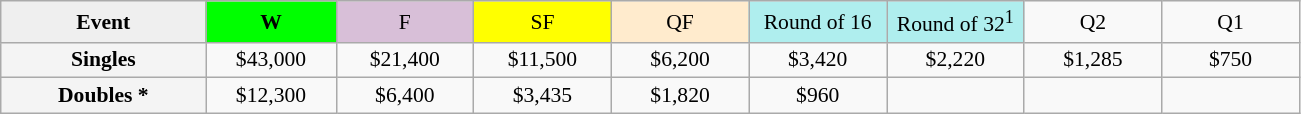<table class=wikitable style=font-size:90%;text-align:center>
<tr>
<td style="width:130px; background:#efefef;"><strong>Event</strong></td>
<td style="width:80px; background:lime;"><strong>W</strong></td>
<td style="width:85px; background:thistle;">F</td>
<td style="width:85px; background:#ff0;">SF</td>
<td style="width:85px; background:#ffebcd;">QF</td>
<td style="width:85px; background:#afeeee;">Round of 16</td>
<td style="width:85px; background:#afeeee;">Round of 32<sup>1</sup></td>
<td width=85>Q2</td>
<td width=85>Q1</td>
</tr>
<tr>
<td style="background:#f4f4f4;"><strong>Singles</strong></td>
<td>$43,000</td>
<td>$21,400</td>
<td>$11,500</td>
<td>$6,200</td>
<td>$3,420</td>
<td>$2,220</td>
<td>$1,285</td>
<td>$750</td>
</tr>
<tr>
<td style="background:#f4f4f4;"><strong>Doubles *</strong></td>
<td>$12,300</td>
<td>$6,400</td>
<td>$3,435</td>
<td>$1,820</td>
<td>$960</td>
<td></td>
<td></td>
<td></td>
</tr>
</table>
